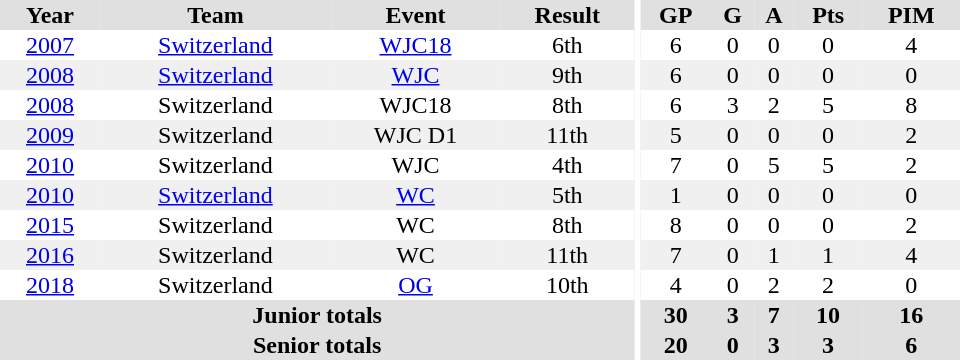<table border="0" cellpadding="1" cellspacing="0" ID="Table3" style="text-align:center; width:40em">
<tr ALIGN="center" bgcolor="#e0e0e0">
<th>Year</th>
<th>Team</th>
<th>Event</th>
<th>Result</th>
<th rowspan="99" bgcolor="#ffffff"></th>
<th>GP</th>
<th>G</th>
<th>A</th>
<th>Pts</th>
<th>PIM</th>
</tr>
<tr>
<td><a href='#'>2007</a></td>
<td><a href='#'>Switzerland</a></td>
<td><a href='#'>WJC18</a></td>
<td>6th</td>
<td>6</td>
<td>0</td>
<td>0</td>
<td>0</td>
<td>4</td>
</tr>
<tr bgcolor="#f0f0f0">
<td><a href='#'>2008</a></td>
<td><a href='#'>Switzerland</a></td>
<td><a href='#'>WJC</a></td>
<td>9th</td>
<td>6</td>
<td>0</td>
<td>0</td>
<td>0</td>
<td>0</td>
</tr>
<tr>
<td><a href='#'>2008</a></td>
<td>Switzerland</td>
<td>WJC18</td>
<td>8th</td>
<td>6</td>
<td>3</td>
<td>2</td>
<td>5</td>
<td>8</td>
</tr>
<tr bgcolor="#f0f0f0">
<td><a href='#'>2009</a></td>
<td>Switzerland</td>
<td>WJC D1</td>
<td>11th</td>
<td>5</td>
<td>0</td>
<td>0</td>
<td>0</td>
<td>2</td>
</tr>
<tr>
<td><a href='#'>2010</a></td>
<td>Switzerland</td>
<td>WJC</td>
<td>4th</td>
<td>7</td>
<td>0</td>
<td>5</td>
<td>5</td>
<td>2</td>
</tr>
<tr bgcolor="#f0f0f0">
<td><a href='#'>2010</a></td>
<td><a href='#'>Switzerland</a></td>
<td><a href='#'>WC</a></td>
<td>5th</td>
<td>1</td>
<td>0</td>
<td>0</td>
<td>0</td>
<td>0</td>
</tr>
<tr>
<td><a href='#'>2015</a></td>
<td>Switzerland</td>
<td>WC</td>
<td>8th</td>
<td>8</td>
<td>0</td>
<td>0</td>
<td>0</td>
<td>2</td>
</tr>
<tr bgcolor="#f0f0f0">
<td><a href='#'>2016</a></td>
<td>Switzerland</td>
<td>WC</td>
<td>11th</td>
<td>7</td>
<td>0</td>
<td>1</td>
<td>1</td>
<td>4</td>
</tr>
<tr>
<td><a href='#'>2018</a></td>
<td>Switzerland</td>
<td><a href='#'>OG</a></td>
<td>10th</td>
<td>4</td>
<td>0</td>
<td>2</td>
<td>2</td>
<td>0</td>
</tr>
<tr bgcolor="#e0e0e0">
<th colspan="4">Junior totals</th>
<th>30</th>
<th>3</th>
<th>7</th>
<th>10</th>
<th>16</th>
</tr>
<tr bgcolor="#e0e0e0">
<th colspan="4">Senior totals</th>
<th>20</th>
<th>0</th>
<th>3</th>
<th>3</th>
<th>6</th>
</tr>
</table>
